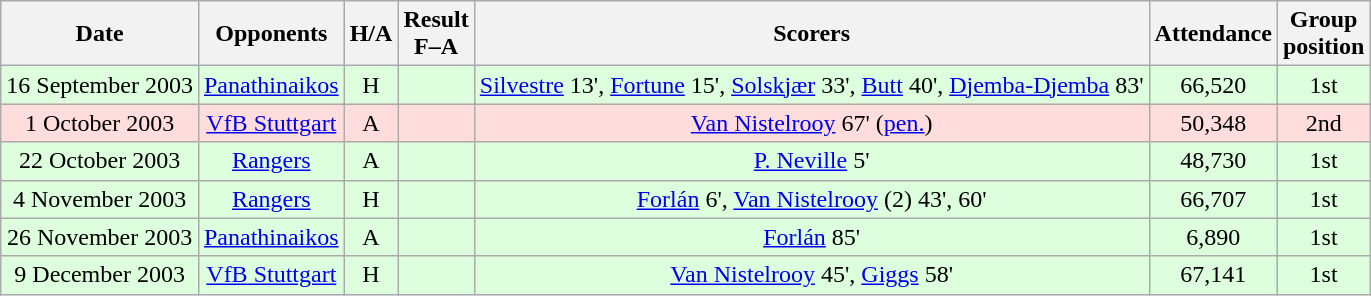<table class="wikitable" style="text-align:center">
<tr>
<th>Date</th>
<th>Opponents</th>
<th>H/A</th>
<th>Result<br>F–A</th>
<th>Scorers</th>
<th>Attendance</th>
<th>Group<br>position</th>
</tr>
<tr bgcolor="#ddffdd">
<td>16 September 2003</td>
<td><a href='#'>Panathinaikos</a></td>
<td>H</td>
<td></td>
<td><a href='#'>Silvestre</a> 13', <a href='#'>Fortune</a> 15', <a href='#'>Solskjær</a> 33', <a href='#'>Butt</a> 40', <a href='#'>Djemba-Djemba</a> 83'</td>
<td>66,520</td>
<td>1st</td>
</tr>
<tr bgcolor="#ffdddd">
<td>1 October 2003</td>
<td><a href='#'>VfB Stuttgart</a></td>
<td>A</td>
<td></td>
<td><a href='#'>Van Nistelrooy</a> 67' (<a href='#'>pen.</a>)</td>
<td>50,348</td>
<td>2nd</td>
</tr>
<tr bgcolor="#ddffdd">
<td>22 October 2003</td>
<td><a href='#'>Rangers</a></td>
<td>A</td>
<td></td>
<td><a href='#'>P. Neville</a> 5'</td>
<td>48,730</td>
<td>1st</td>
</tr>
<tr bgcolor="#ddffdd">
<td>4 November 2003</td>
<td><a href='#'>Rangers</a></td>
<td>H</td>
<td></td>
<td><a href='#'>Forlán</a> 6', <a href='#'>Van Nistelrooy</a> (2) 43', 60'</td>
<td>66,707</td>
<td>1st</td>
</tr>
<tr bgcolor="#ddffdd">
<td>26 November 2003</td>
<td><a href='#'>Panathinaikos</a></td>
<td>A</td>
<td></td>
<td><a href='#'>Forlán</a> 85'</td>
<td>6,890</td>
<td>1st</td>
</tr>
<tr bgcolor="#ddffdd">
<td>9 December 2003</td>
<td><a href='#'>VfB Stuttgart</a></td>
<td>H</td>
<td></td>
<td><a href='#'>Van Nistelrooy</a> 45', <a href='#'>Giggs</a> 58'</td>
<td>67,141</td>
<td>1st</td>
</tr>
</table>
